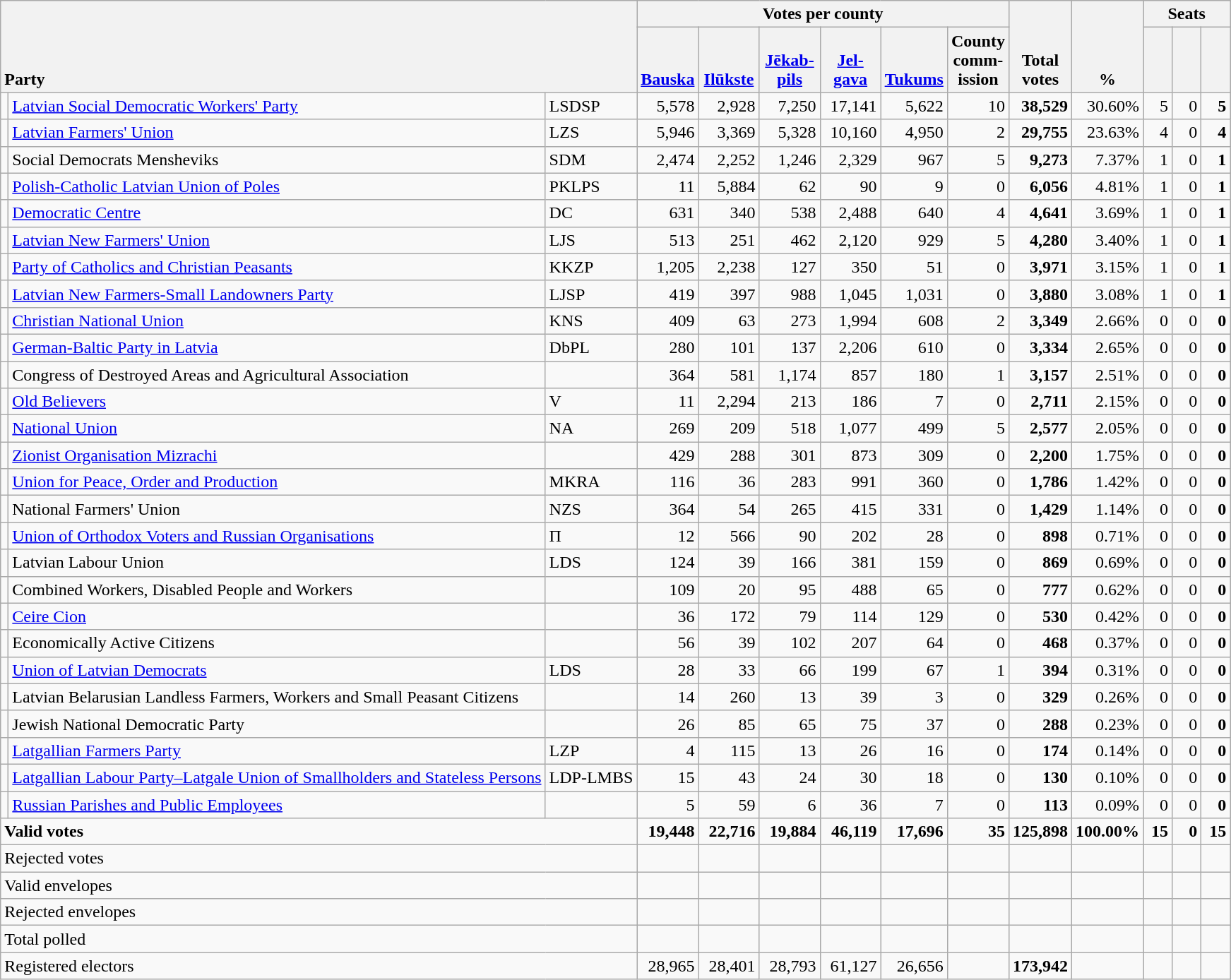<table class="wikitable" border="1" style="text-align:right;">
<tr>
<th style="text-align:left;" valign=bottom rowspan=2 colspan=3>Party</th>
<th colspan=6>Votes per county</th>
<th align=center valign=bottom rowspan=2 width="50">Total votes</th>
<th align=center valign=bottom rowspan=2 width="50">%</th>
<th colspan=3>Seats</th>
</tr>
<tr>
<th align=center valign=bottom width="50"><a href='#'>Bauska</a></th>
<th align=center valign=bottom width="50"><a href='#'>Ilūkste</a></th>
<th align=center valign=bottom width="50"><a href='#'>Jēkab- pils</a></th>
<th align=center valign=bottom width="50"><a href='#'>Jel- gava</a></th>
<th align=center valign=bottom width="50"><a href='#'>Tukums</a></th>
<th align=center valign=bottom width="50">County comm- ission</th>
<th align=center valign=bottom width="20"><small></small></th>
<th align=center valign=bottom width="20"><small><a href='#'></a></small></th>
<th align=center valign=bottom width="20"><small></small></th>
</tr>
<tr>
<td></td>
<td align=left style="white-space: nowrap;"><a href='#'>Latvian Social Democratic Workers' Party</a></td>
<td align=left>LSDSP</td>
<td>5,578</td>
<td>2,928</td>
<td>7,250</td>
<td>17,141</td>
<td>5,622</td>
<td>10</td>
<td><strong>38,529</strong></td>
<td>30.60%</td>
<td>5</td>
<td>0</td>
<td><strong>5</strong></td>
</tr>
<tr>
<td></td>
<td align=left><a href='#'>Latvian Farmers' Union</a></td>
<td align=left>LZS</td>
<td>5,946</td>
<td>3,369</td>
<td>5,328</td>
<td>10,160</td>
<td>4,950</td>
<td>2</td>
<td><strong>29,755</strong></td>
<td>23.63%</td>
<td>4</td>
<td>0</td>
<td><strong>4</strong></td>
</tr>
<tr>
<td></td>
<td align=left>Social Democrats Mensheviks</td>
<td align=left>SDM</td>
<td>2,474</td>
<td>2,252</td>
<td>1,246</td>
<td>2,329</td>
<td>967</td>
<td>5</td>
<td><strong>9,273</strong></td>
<td>7.37%</td>
<td>1</td>
<td>0</td>
<td><strong>1</strong></td>
</tr>
<tr>
<td></td>
<td align=left><a href='#'>Polish-Catholic Latvian Union of Poles</a></td>
<td align=left>PKLPS</td>
<td>11</td>
<td>5,884</td>
<td>62</td>
<td>90</td>
<td>9</td>
<td>0</td>
<td><strong>6,056</strong></td>
<td>4.81%</td>
<td>1</td>
<td>0</td>
<td><strong>1</strong></td>
</tr>
<tr>
<td></td>
<td align=left><a href='#'>Democratic Centre</a></td>
<td align=left>DC</td>
<td>631</td>
<td>340</td>
<td>538</td>
<td>2,488</td>
<td>640</td>
<td>4</td>
<td><strong>4,641</strong></td>
<td>3.69%</td>
<td>1</td>
<td>0</td>
<td><strong>1</strong></td>
</tr>
<tr>
<td></td>
<td align=left><a href='#'>Latvian New Farmers' Union</a></td>
<td align=left>LJS</td>
<td>513</td>
<td>251</td>
<td>462</td>
<td>2,120</td>
<td>929</td>
<td>5</td>
<td><strong>4,280</strong></td>
<td>3.40%</td>
<td>1</td>
<td>0</td>
<td><strong>1</strong></td>
</tr>
<tr>
<td></td>
<td align=left><a href='#'>Party of Catholics and Christian Peasants</a></td>
<td align=left>KKZP</td>
<td>1,205</td>
<td>2,238</td>
<td>127</td>
<td>350</td>
<td>51</td>
<td>0</td>
<td><strong>3,971</strong></td>
<td>3.15%</td>
<td>1</td>
<td>0</td>
<td><strong>1</strong></td>
</tr>
<tr>
<td></td>
<td align=left><a href='#'>Latvian New Farmers-Small Landowners Party</a></td>
<td align=left>LJSP</td>
<td>419</td>
<td>397</td>
<td>988</td>
<td>1,045</td>
<td>1,031</td>
<td>0</td>
<td><strong>3,880</strong></td>
<td>3.08%</td>
<td>1</td>
<td>0</td>
<td><strong>1</strong></td>
</tr>
<tr>
<td></td>
<td align=left><a href='#'>Christian National Union</a></td>
<td align=left>KNS</td>
<td>409</td>
<td>63</td>
<td>273</td>
<td>1,994</td>
<td>608</td>
<td>2</td>
<td><strong>3,349</strong></td>
<td>2.66%</td>
<td>0</td>
<td>0</td>
<td><strong>0</strong></td>
</tr>
<tr>
<td></td>
<td align=left><a href='#'>German-Baltic Party in Latvia</a></td>
<td align=left>DbPL</td>
<td>280</td>
<td>101</td>
<td>137</td>
<td>2,206</td>
<td>610</td>
<td>0</td>
<td><strong>3,334</strong></td>
<td>2.65%</td>
<td>0</td>
<td>0</td>
<td><strong>0</strong></td>
</tr>
<tr>
<td></td>
<td align=left>Congress of Destroyed Areas and Agricultural Association</td>
<td align=left></td>
<td>364</td>
<td>581</td>
<td>1,174</td>
<td>857</td>
<td>180</td>
<td>1</td>
<td><strong>3,157</strong></td>
<td>2.51%</td>
<td>0</td>
<td>0</td>
<td><strong>0</strong></td>
</tr>
<tr>
<td></td>
<td align=left><a href='#'>Old Believers</a></td>
<td align=left>V</td>
<td>11</td>
<td>2,294</td>
<td>213</td>
<td>186</td>
<td>7</td>
<td>0</td>
<td><strong>2,711</strong></td>
<td>2.15%</td>
<td>0</td>
<td>0</td>
<td><strong>0</strong></td>
</tr>
<tr>
<td></td>
<td align=left><a href='#'>National Union</a></td>
<td align=left>NA</td>
<td>269</td>
<td>209</td>
<td>518</td>
<td>1,077</td>
<td>499</td>
<td>5</td>
<td><strong>2,577</strong></td>
<td>2.05%</td>
<td>0</td>
<td>0</td>
<td><strong>0</strong></td>
</tr>
<tr>
<td></td>
<td align=left><a href='#'>Zionist Organisation Mizrachi</a></td>
<td align=left></td>
<td>429</td>
<td>288</td>
<td>301</td>
<td>873</td>
<td>309</td>
<td>0</td>
<td><strong>2,200</strong></td>
<td>1.75%</td>
<td>0</td>
<td>0</td>
<td><strong>0</strong></td>
</tr>
<tr>
<td></td>
<td align=left><a href='#'>Union for Peace, Order and Production</a></td>
<td align=left>MKRA</td>
<td>116</td>
<td>36</td>
<td>283</td>
<td>991</td>
<td>360</td>
<td>0</td>
<td><strong>1,786</strong></td>
<td>1.42%</td>
<td>0</td>
<td>0</td>
<td><strong>0</strong></td>
</tr>
<tr>
<td></td>
<td align=left>National Farmers' Union</td>
<td align=left>NZS</td>
<td>364</td>
<td>54</td>
<td>265</td>
<td>415</td>
<td>331</td>
<td>0</td>
<td><strong>1,429</strong></td>
<td>1.14%</td>
<td>0</td>
<td>0</td>
<td><strong>0</strong></td>
</tr>
<tr>
<td></td>
<td align=left><a href='#'>Union of Orthodox Voters and Russian Organisations</a></td>
<td align=left>П</td>
<td>12</td>
<td>566</td>
<td>90</td>
<td>202</td>
<td>28</td>
<td>0</td>
<td><strong>898</strong></td>
<td>0.71%</td>
<td>0</td>
<td>0</td>
<td><strong>0</strong></td>
</tr>
<tr>
<td></td>
<td align=left>Latvian Labour Union</td>
<td align=left>LDS</td>
<td>124</td>
<td>39</td>
<td>166</td>
<td>381</td>
<td>159</td>
<td>0</td>
<td><strong>869</strong></td>
<td>0.69%</td>
<td>0</td>
<td>0</td>
<td><strong>0</strong></td>
</tr>
<tr>
<td></td>
<td align=left>Combined Workers, Disabled People and Workers</td>
<td align=left></td>
<td>109</td>
<td>20</td>
<td>95</td>
<td>488</td>
<td>65</td>
<td>0</td>
<td><strong>777</strong></td>
<td>0.62%</td>
<td>0</td>
<td>0</td>
<td><strong>0</strong></td>
</tr>
<tr>
<td></td>
<td align=left><a href='#'>Ceire Cion</a></td>
<td align=left></td>
<td>36</td>
<td>172</td>
<td>79</td>
<td>114</td>
<td>129</td>
<td>0</td>
<td><strong>530</strong></td>
<td>0.42%</td>
<td>0</td>
<td>0</td>
<td><strong>0</strong></td>
</tr>
<tr>
<td></td>
<td align=left>Economically Active Citizens</td>
<td align=left></td>
<td>56</td>
<td>39</td>
<td>102</td>
<td>207</td>
<td>64</td>
<td>0</td>
<td><strong>468</strong></td>
<td>0.37%</td>
<td>0</td>
<td>0</td>
<td><strong>0</strong></td>
</tr>
<tr>
<td></td>
<td align=left><a href='#'>Union of Latvian Democrats</a></td>
<td align=left>LDS</td>
<td>28</td>
<td>33</td>
<td>66</td>
<td>199</td>
<td>67</td>
<td>1</td>
<td><strong>394</strong></td>
<td>0.31%</td>
<td>0</td>
<td>0</td>
<td><strong>0</strong></td>
</tr>
<tr>
<td></td>
<td align=left>Latvian Belarusian Landless Farmers, Workers and Small Peasant Citizens</td>
<td align=left></td>
<td>14</td>
<td>260</td>
<td>13</td>
<td>39</td>
<td>3</td>
<td>0</td>
<td><strong>329</strong></td>
<td>0.26%</td>
<td>0</td>
<td>0</td>
<td><strong>0</strong></td>
</tr>
<tr>
<td></td>
<td align=left>Jewish National Democratic Party</td>
<td align=left></td>
<td>26</td>
<td>85</td>
<td>65</td>
<td>75</td>
<td>37</td>
<td>0</td>
<td><strong>288</strong></td>
<td>0.23%</td>
<td>0</td>
<td>0</td>
<td><strong>0</strong></td>
</tr>
<tr>
<td></td>
<td align=left><a href='#'>Latgallian Farmers Party</a></td>
<td align=left>LZP</td>
<td>4</td>
<td>115</td>
<td>13</td>
<td>26</td>
<td>16</td>
<td>0</td>
<td><strong>174</strong></td>
<td>0.14%</td>
<td>0</td>
<td>0</td>
<td><strong>0</strong></td>
</tr>
<tr>
<td></td>
<td align=left><a href='#'>Latgallian Labour Party–Latgale Union of Smallholders and Stateless Persons</a></td>
<td align=left>LDP-LMBS</td>
<td>15</td>
<td>43</td>
<td>24</td>
<td>30</td>
<td>18</td>
<td>0</td>
<td><strong>130</strong></td>
<td>0.10%</td>
<td>0</td>
<td>0</td>
<td><strong>0</strong></td>
</tr>
<tr>
<td></td>
<td align=left><a href='#'>Russian Parishes and Public Employees</a></td>
<td align=left></td>
<td>5</td>
<td>59</td>
<td>6</td>
<td>36</td>
<td>7</td>
<td>0</td>
<td><strong>113</strong></td>
<td>0.09%</td>
<td>0</td>
<td>0</td>
<td><strong>0</strong></td>
</tr>
<tr style="font-weight:bold">
<td align=left colspan=3>Valid votes</td>
<td>19,448</td>
<td>22,716</td>
<td>19,884</td>
<td>46,119</td>
<td>17,696</td>
<td>35</td>
<td>125,898</td>
<td>100.00%</td>
<td>15</td>
<td>0</td>
<td>15</td>
</tr>
<tr>
<td align=left colspan=3>Rejected votes</td>
<td></td>
<td></td>
<td></td>
<td></td>
<td></td>
<td></td>
<td></td>
<td></td>
<td></td>
<td></td>
<td></td>
</tr>
<tr>
<td align=left colspan=3>Valid envelopes</td>
<td></td>
<td></td>
<td></td>
<td></td>
<td></td>
<td></td>
<td></td>
<td></td>
<td></td>
<td></td>
<td></td>
</tr>
<tr>
<td align=left colspan=3>Rejected envelopes</td>
<td></td>
<td></td>
<td></td>
<td></td>
<td></td>
<td></td>
<td></td>
<td></td>
<td></td>
<td></td>
<td></td>
</tr>
<tr>
<td align=left colspan=3>Total polled</td>
<td></td>
<td></td>
<td></td>
<td></td>
<td></td>
<td></td>
<td></td>
<td></td>
<td></td>
<td></td>
<td></td>
</tr>
<tr>
<td align=left colspan=3>Registered electors</td>
<td>28,965</td>
<td>28,401</td>
<td>28,793</td>
<td>61,127</td>
<td>26,656</td>
<td></td>
<td><strong>173,942</strong></td>
<td></td>
<td></td>
<td></td>
<td></td>
</tr>
</table>
